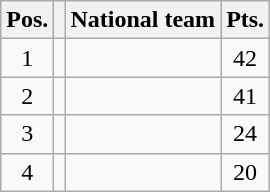<table class=wikitable>
<tr>
<th>Pos.</th>
<th></th>
<th>National team</th>
<th>Pts.</th>
</tr>
<tr align=center>
<td>1</td>
<td></td>
<td align=left></td>
<td>42</td>
</tr>
<tr align=center>
<td>2</td>
<td></td>
<td align=left></td>
<td>41</td>
</tr>
<tr align=center>
<td>3</td>
<td></td>
<td align=left></td>
<td>24</td>
</tr>
<tr align=center>
<td>4</td>
<td></td>
<td align=left></td>
<td>20</td>
</tr>
</table>
